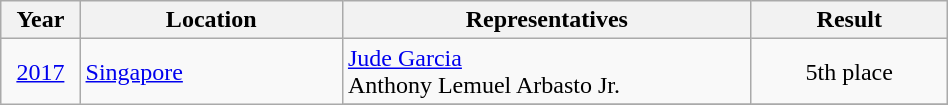<table class="wikitable" style="font-size:100%; width:50%;">
<tr>
<th style= "align=center; width:10em;">Year</th>
<th style= "align=center; width:65em;">Location</th>
<th style= "align=center; width:100em;">Representatives</th>
<th style= "align=center; width:50em;">Result</th>
</tr>
<tr>
<td rowspan=2 align=center><a href='#'>2017</a></td>
<td rowspan=2> <a href='#'>Singapore</a></td>
<td><a href='#'>Jude Garcia</a> <br> Anthony Lemuel Arbasto Jr.</td>
<td align=center>5th place</td>
</tr>
<tr>
</tr>
</table>
